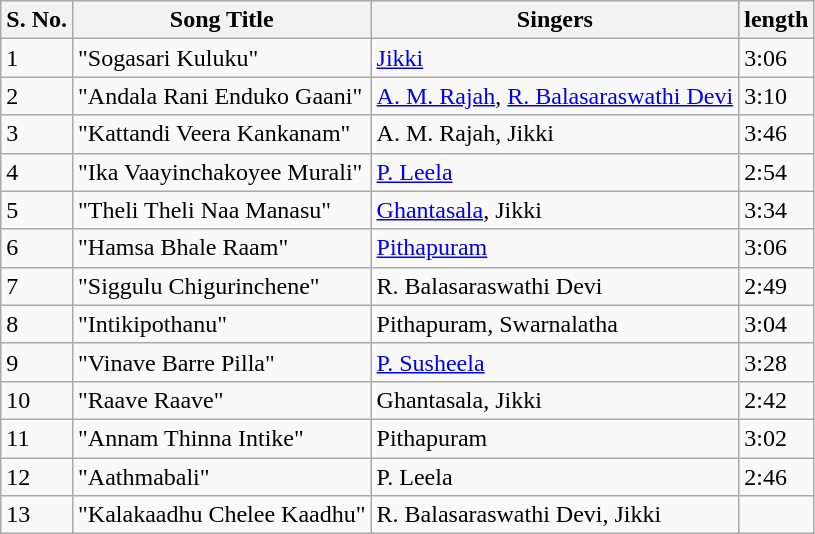<table class="wikitable">
<tr>
<th>S. No.</th>
<th>Song Title</th>
<th>Singers</th>
<th>length</th>
</tr>
<tr>
<td>1</td>
<td>"Sogasari Kuluku"</td>
<td><a href='#'>Jikki</a></td>
<td>3:06</td>
</tr>
<tr>
<td>2</td>
<td>"Andala Rani Enduko Gaani"</td>
<td><a href='#'>A. M. Rajah</a>, <a href='#'>R. Balasaraswathi Devi</a></td>
<td>3:10</td>
</tr>
<tr>
<td>3</td>
<td>"Kattandi Veera Kankanam"</td>
<td>A. M. Rajah, Jikki</td>
<td>3:46</td>
</tr>
<tr>
<td>4</td>
<td>"Ika Vaayinchakoyee Murali"</td>
<td><a href='#'>P. Leela</a></td>
<td>2:54</td>
</tr>
<tr>
<td>5</td>
<td>"Theli Theli Naa Manasu"</td>
<td><a href='#'>Ghantasala</a>, Jikki</td>
<td>3:34</td>
</tr>
<tr>
<td>6</td>
<td>"Hamsa Bhale Raam"</td>
<td><a href='#'>Pithapuram</a></td>
<td>3:06</td>
</tr>
<tr>
<td>7</td>
<td>"Siggulu Chigurinchene"</td>
<td>R. Balasaraswathi Devi</td>
<td>2:49</td>
</tr>
<tr>
<td>8</td>
<td>"Intikipothanu"</td>
<td>Pithapuram, Swarnalatha</td>
<td>3:04</td>
</tr>
<tr>
<td>9</td>
<td>"Vinave Barre Pilla"</td>
<td><a href='#'>P. Susheela</a></td>
<td>3:28</td>
</tr>
<tr>
<td>10</td>
<td>"Raave Raave"</td>
<td>Ghantasala, Jikki</td>
<td>2:42</td>
</tr>
<tr>
<td>11</td>
<td>"Annam Thinna Intike"</td>
<td>Pithapuram</td>
<td>3:02</td>
</tr>
<tr>
<td>12</td>
<td>"Aathmabali"</td>
<td>P. Leela</td>
<td>2:46</td>
</tr>
<tr>
<td>13</td>
<td>"Kalakaadhu Chelee Kaadhu"</td>
<td>R. Balasaraswathi Devi, Jikki</td>
<td></td>
</tr>
</table>
